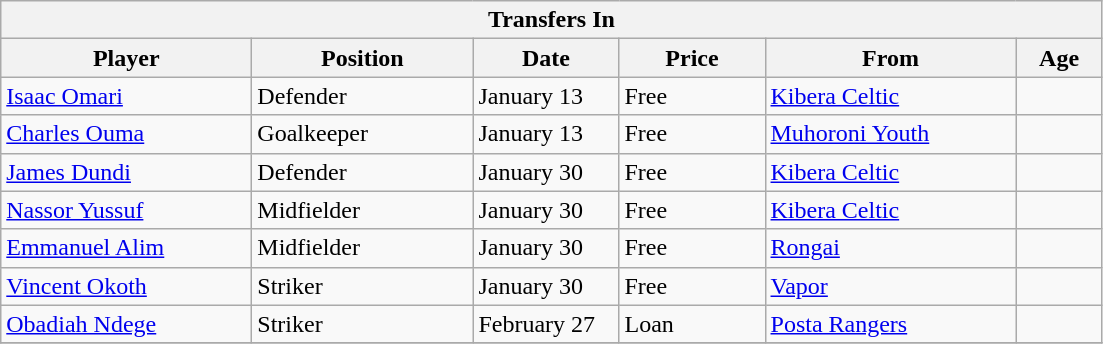<table class="wikitable sortable" style="text-align:left">
<tr>
<th colspan=6>Transfers In</th>
</tr>
<tr>
<th style="width:160px">Player</th>
<th style="width:140px">Position</th>
<th style="width:90px">Date</th>
<th style="width:90px">Price</th>
<th style="width:160px">From</th>
<th style="width:50px">Age</th>
</tr>
<tr>
<td> <a href='#'>Isaac Omari</a></td>
<td>Defender</td>
<td>January 13</td>
<td>Free</td>
<td><a href='#'>Kibera Celtic</a></td>
<td></td>
</tr>
<tr>
<td> <a href='#'>Charles Ouma</a></td>
<td>Goalkeeper</td>
<td>January 13</td>
<td>Free</td>
<td><a href='#'>Muhoroni Youth</a></td>
<td></td>
</tr>
<tr>
<td> <a href='#'>James Dundi</a></td>
<td>Defender</td>
<td>January 30</td>
<td>Free</td>
<td><a href='#'>Kibera Celtic</a></td>
<td></td>
</tr>
<tr>
<td> <a href='#'>Nassor Yussuf</a></td>
<td>Midfielder</td>
<td>January 30</td>
<td>Free</td>
<td><a href='#'>Kibera Celtic</a></td>
<td></td>
</tr>
<tr>
<td> <a href='#'>Emmanuel Alim</a></td>
<td>Midfielder</td>
<td>January 30</td>
<td>Free</td>
<td><a href='#'>Rongai</a></td>
<td></td>
</tr>
<tr>
<td> <a href='#'>Vincent Okoth</a></td>
<td>Striker</td>
<td>January 30</td>
<td>Free</td>
<td><a href='#'>Vapor</a></td>
<td></td>
</tr>
<tr>
<td> <a href='#'>Obadiah Ndege</a></td>
<td>Striker</td>
<td>February 27</td>
<td>Loan</td>
<td><a href='#'>Posta Rangers</a></td>
<td></td>
</tr>
<tr>
</tr>
</table>
